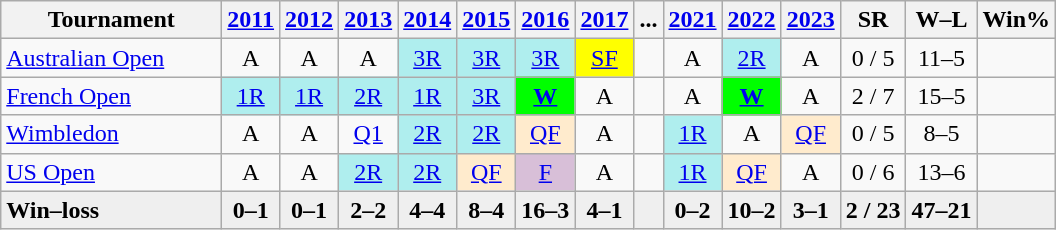<table class=wikitable style=text-align:center;>
<tr>
<th width=140>Tournament</th>
<th><a href='#'>2011</a></th>
<th><a href='#'>2012</a></th>
<th><a href='#'>2013</a></th>
<th><a href='#'>2014</a></th>
<th><a href='#'>2015</a></th>
<th><a href='#'>2016</a></th>
<th><a href='#'>2017</a></th>
<th>...</th>
<th><a href='#'>2021</a></th>
<th><a href='#'>2022</a></th>
<th><a href='#'>2023</a></th>
<th>SR</th>
<th>W–L</th>
<th>Win%</th>
</tr>
<tr>
<td align=left><a href='#'>Australian Open</a></td>
<td>A</td>
<td>A</td>
<td>A</td>
<td bgcolor=afeeee><a href='#'>3R</a></td>
<td bgcolor=afeeee><a href='#'>3R</a></td>
<td bgcolor=afeeee><a href='#'>3R</a></td>
<td bgcolor=yellow><a href='#'>SF</a></td>
<td></td>
<td>A</td>
<td bgcolor=afeeee><a href='#'>2R</a></td>
<td>A</td>
<td>0 / 5</td>
<td>11–5</td>
<td></td>
</tr>
<tr>
<td align=left><a href='#'>French Open</a></td>
<td bgcolor=afeeee><a href='#'>1R</a></td>
<td bgcolor=afeeee><a href='#'>1R</a></td>
<td bgcolor=afeeee><a href='#'>2R</a></td>
<td bgcolor=afeeee><a href='#'>1R</a></td>
<td bgcolor=afeeee><a href='#'>3R</a></td>
<td bgcolor=lime><strong><a href='#'>W</a></strong></td>
<td>A</td>
<td></td>
<td>A</td>
<td style=background:lime><strong><a href='#'>W</a></strong></td>
<td>A</td>
<td>2 / 7</td>
<td>15–5</td>
<td></td>
</tr>
<tr>
<td align=left><a href='#'>Wimbledon</a></td>
<td>A</td>
<td>A</td>
<td><a href='#'>Q1</a></td>
<td bgcolor=afeeee><a href='#'>2R</a></td>
<td bgcolor=afeeee><a href='#'>2R</a></td>
<td bgcolor=ffebcd><a href='#'>QF</a></td>
<td>A</td>
<td></td>
<td bgcolor=afeeee><a href='#'>1R</a></td>
<td>A</td>
<td bgcolor=ffebcd><a href='#'>QF</a></td>
<td>0 / 5</td>
<td>8–5</td>
<td></td>
</tr>
<tr>
<td align=left><a href='#'>US Open</a></td>
<td>A</td>
<td>A</td>
<td bgcolor=afeeee><a href='#'>2R</a></td>
<td bgcolor=afeeee><a href='#'>2R</a></td>
<td bgcolor=ffebcd><a href='#'>QF</a></td>
<td bgcolor=thistle><a href='#'>F</a></td>
<td>A</td>
<td></td>
<td bgcolor=afeeee><a href='#'>1R</a></td>
<td bgcolor=ffebcd><a href='#'>QF</a></td>
<td>A</td>
<td>0 / 6</td>
<td>13–6</td>
<td></td>
</tr>
<tr style="font-weight:bold; background:#efefef;">
<td style=text-align:left>Win–loss</td>
<td>0–1</td>
<td>0–1</td>
<td>2–2</td>
<td>4–4</td>
<td>8–4</td>
<td>16–3</td>
<td>4–1</td>
<td></td>
<td>0–2</td>
<td>10–2</td>
<td>3–1</td>
<td>2 / 23</td>
<td>47–21</td>
<td></td>
</tr>
</table>
